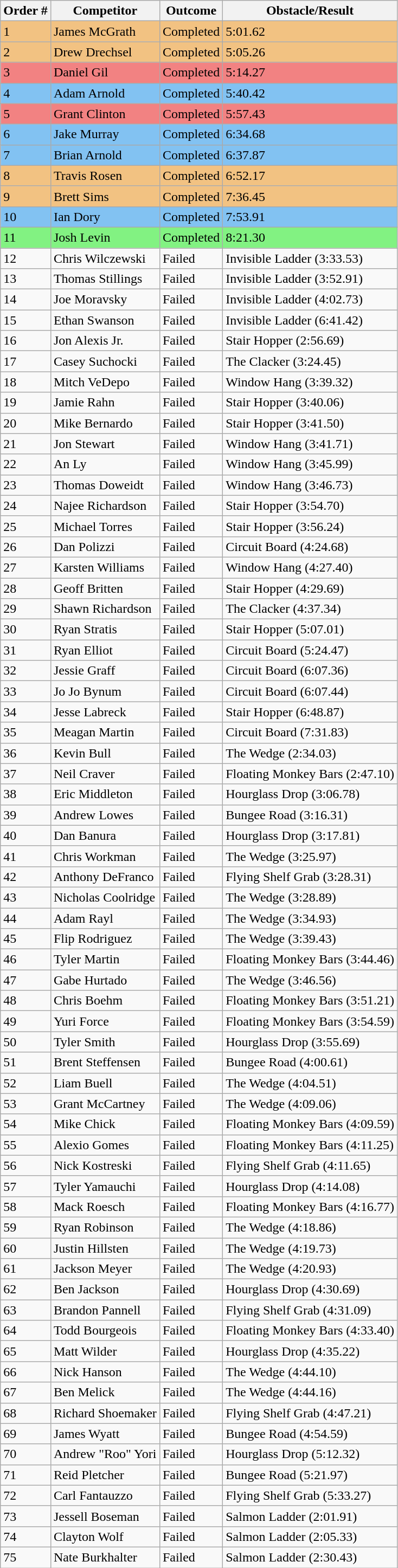<table class="wikitable sortable">
<tr>
<th>Order #</th>
<th>Competitor</th>
<th>Outcome</th>
<th>Obstacle/Result</th>
</tr>
<tr style="background-color:#f2c282">
<td>1</td>
<td>James McGrath</td>
<td>Completed</td>
<td>5:01.62</td>
</tr>
<tr style="background-color:#f2c282">
<td>2</td>
<td>Drew Drechsel</td>
<td>Completed</td>
<td>5:05.26</td>
</tr>
<tr style="background-color:#f28282">
<td>3</td>
<td>Daniel Gil</td>
<td>Completed</td>
<td>5:14.27</td>
</tr>
<tr style="background-color:#82c2f2">
<td>4</td>
<td>Adam Arnold</td>
<td>Completed</td>
<td>5:40.42</td>
</tr>
<tr style="background-color:#f28282">
<td>5</td>
<td>Grant Clinton</td>
<td>Completed</td>
<td>5:57.43</td>
</tr>
<tr style="background-color:#82c2f2">
<td>6</td>
<td>Jake Murray</td>
<td>Completed</td>
<td>6:34.68</td>
</tr>
<tr style="background-color:#82c2f2">
<td>7</td>
<td>Brian Arnold</td>
<td>Completed</td>
<td>6:37.87</td>
</tr>
<tr style="background-color:#f2c282">
<td>8</td>
<td>Travis Rosen</td>
<td>Completed</td>
<td>6:52.17</td>
</tr>
<tr style="background-color:#f2c282">
<td>9</td>
<td>Brett Sims</td>
<td>Completed</td>
<td>7:36.45</td>
</tr>
<tr style="background-color:#82c2f2">
<td>10</td>
<td>Ian Dory</td>
<td>Completed</td>
<td>7:53.91</td>
</tr>
<tr style="background-color:#82f282">
<td>11</td>
<td>Josh Levin</td>
<td>Completed</td>
<td>8:21.30</td>
</tr>
<tr>
<td>12</td>
<td>Chris Wilczewski</td>
<td>Failed</td>
<td>Invisible Ladder (3:33.53)</td>
</tr>
<tr>
<td>13</td>
<td>Thomas Stillings</td>
<td>Failed</td>
<td>Invisible Ladder (3:52.91)</td>
</tr>
<tr>
<td>14</td>
<td>Joe Moravsky</td>
<td>Failed</td>
<td>Invisible Ladder (4:02.73)</td>
</tr>
<tr>
<td>15</td>
<td>Ethan Swanson</td>
<td>Failed</td>
<td>Invisible Ladder (6:41.42)</td>
</tr>
<tr>
<td>16</td>
<td>Jon Alexis Jr.</td>
<td>Failed</td>
<td>Stair Hopper (2:56.69)</td>
</tr>
<tr>
<td>17</td>
<td>Casey Suchocki</td>
<td>Failed</td>
<td>The Clacker (3:24.45)</td>
</tr>
<tr>
<td>18</td>
<td>Mitch VeDepo</td>
<td>Failed</td>
<td>Window Hang (3:39.32)</td>
</tr>
<tr>
<td>19</td>
<td>Jamie Rahn</td>
<td>Failed</td>
<td>Stair Hopper (3:40.06)</td>
</tr>
<tr>
<td>20</td>
<td>Mike Bernardo</td>
<td>Failed</td>
<td>Stair Hopper (3:41.50)</td>
</tr>
<tr>
<td>21</td>
<td>Jon Stewart</td>
<td>Failed</td>
<td>Window Hang (3:41.71)</td>
</tr>
<tr>
<td>22</td>
<td>An Ly</td>
<td>Failed</td>
<td>Window Hang (3:45.99)</td>
</tr>
<tr>
<td>23</td>
<td>Thomas Doweidt</td>
<td>Failed</td>
<td>Window Hang (3:46.73)</td>
</tr>
<tr>
<td>24</td>
<td>Najee Richardson</td>
<td>Failed</td>
<td>Stair Hopper (3:54.70)</td>
</tr>
<tr>
<td>25</td>
<td>Michael Torres</td>
<td>Failed</td>
<td>Stair Hopper (3:56.24)</td>
</tr>
<tr>
<td>26</td>
<td>Dan Polizzi</td>
<td>Failed</td>
<td>Circuit Board (4:24.68)</td>
</tr>
<tr>
<td>27</td>
<td>Karsten Williams</td>
<td>Failed</td>
<td>Window Hang (4:27.40)</td>
</tr>
<tr>
<td>28</td>
<td>Geoff Britten</td>
<td>Failed</td>
<td>Stair Hopper (4:29.69)</td>
</tr>
<tr>
<td>29</td>
<td>Shawn Richardson</td>
<td>Failed</td>
<td>The Clacker (4:37.34)</td>
</tr>
<tr>
<td>30</td>
<td>Ryan Stratis</td>
<td>Failed</td>
<td>Stair Hopper (5:07.01)</td>
</tr>
<tr>
<td>31</td>
<td>Ryan Elliot</td>
<td>Failed</td>
<td>Circuit Board (5:24.47)</td>
</tr>
<tr>
<td>32</td>
<td>Jessie Graff</td>
<td>Failed</td>
<td>Circuit Board (6:07.36)</td>
</tr>
<tr>
<td>33</td>
<td>Jo Jo Bynum</td>
<td>Failed</td>
<td>Circuit Board (6:07.44)</td>
</tr>
<tr>
<td>34</td>
<td>Jesse Labreck</td>
<td>Failed</td>
<td>Stair Hopper (6:48.87)</td>
</tr>
<tr>
<td>35</td>
<td>Meagan Martin</td>
<td>Failed</td>
<td>Circuit Board (7:31.83)</td>
</tr>
<tr>
<td>36</td>
<td>Kevin Bull</td>
<td>Failed</td>
<td>The Wedge (2:34.03)</td>
</tr>
<tr>
<td>37</td>
<td>Neil Craver</td>
<td>Failed</td>
<td>Floating Monkey Bars (2:47.10)</td>
</tr>
<tr>
<td>38</td>
<td>Eric Middleton</td>
<td>Failed</td>
<td>Hourglass Drop (3:06.78)</td>
</tr>
<tr>
<td>39</td>
<td>Andrew Lowes</td>
<td>Failed</td>
<td>Bungee Road (3:16.31)</td>
</tr>
<tr>
<td>40</td>
<td>Dan Banura</td>
<td>Failed</td>
<td>Hourglass Drop (3:17.81)</td>
</tr>
<tr>
<td>41</td>
<td>Chris Workman</td>
<td>Failed</td>
<td>The Wedge (3:25.97)</td>
</tr>
<tr>
<td>42</td>
<td>Anthony DeFranco</td>
<td>Failed</td>
<td>Flying Shelf Grab (3:28.31)</td>
</tr>
<tr>
<td>43</td>
<td>Nicholas Coolridge</td>
<td>Failed</td>
<td>The Wedge (3:28.89)</td>
</tr>
<tr>
<td>44</td>
<td>Adam Rayl</td>
<td>Failed</td>
<td>The Wedge (3:34.93)</td>
</tr>
<tr>
<td>45</td>
<td>Flip Rodriguez</td>
<td>Failed</td>
<td>The Wedge (3:39.43)</td>
</tr>
<tr>
<td>46</td>
<td>Tyler Martin</td>
<td>Failed</td>
<td>Floating Monkey Bars (3:44.46)</td>
</tr>
<tr>
<td>47</td>
<td>Gabe Hurtado</td>
<td>Failed</td>
<td>The Wedge (3:46.56)</td>
</tr>
<tr>
<td>48</td>
<td>Chris Boehm</td>
<td>Failed</td>
<td>Floating Monkey Bars (3:51.21)</td>
</tr>
<tr>
<td>49</td>
<td>Yuri Force</td>
<td>Failed</td>
<td>Floating Monkey Bars (3:54.59)</td>
</tr>
<tr>
<td>50</td>
<td>Tyler Smith</td>
<td>Failed</td>
<td>Hourglass Drop (3:55.69)</td>
</tr>
<tr>
<td>51</td>
<td>Brent Steffensen</td>
<td>Failed</td>
<td>Bungee Road (4:00.61)</td>
</tr>
<tr>
<td>52</td>
<td>Liam Buell</td>
<td>Failed</td>
<td>The Wedge (4:04.51)</td>
</tr>
<tr>
<td>53</td>
<td>Grant McCartney</td>
<td>Failed</td>
<td>The Wedge (4:09.06)</td>
</tr>
<tr>
<td>54</td>
<td>Mike Chick</td>
<td>Failed</td>
<td>Floating Monkey Bars (4:09.59)</td>
</tr>
<tr>
<td>55</td>
<td>Alexio Gomes</td>
<td>Failed</td>
<td>Floating Monkey Bars (4:11.25)</td>
</tr>
<tr>
<td>56</td>
<td>Nick Kostreski</td>
<td>Failed</td>
<td>Flying Shelf Grab (4:11.65)</td>
</tr>
<tr>
<td>57</td>
<td>Tyler Yamauchi</td>
<td>Failed</td>
<td>Hourglass Drop (4:14.08)</td>
</tr>
<tr>
<td>58</td>
<td>Mack Roesch</td>
<td>Failed</td>
<td>Floating Monkey Bars (4:16.77)</td>
</tr>
<tr>
<td>59</td>
<td>Ryan Robinson</td>
<td>Failed</td>
<td>The Wedge (4:18.86)</td>
</tr>
<tr>
<td>60</td>
<td>Justin Hillsten</td>
<td>Failed</td>
<td>The Wedge (4:19.73)</td>
</tr>
<tr>
<td>61</td>
<td>Jackson Meyer</td>
<td>Failed</td>
<td>The Wedge (4:20.93)</td>
</tr>
<tr>
<td>62</td>
<td>Ben Jackson</td>
<td>Failed</td>
<td>Hourglass Drop (4:30.69)</td>
</tr>
<tr>
<td>63</td>
<td>Brandon Pannell</td>
<td>Failed</td>
<td>Flying Shelf Grab (4:31.09)</td>
</tr>
<tr>
<td>64</td>
<td>Todd Bourgeois</td>
<td>Failed</td>
<td>Floating Monkey Bars (4:33.40)</td>
</tr>
<tr>
<td>65</td>
<td>Matt Wilder</td>
<td>Failed</td>
<td>Hourglass Drop (4:35.22)</td>
</tr>
<tr>
<td>66</td>
<td>Nick Hanson</td>
<td>Failed</td>
<td>The Wedge (4:44.10)</td>
</tr>
<tr>
<td>67</td>
<td>Ben Melick</td>
<td>Failed</td>
<td>The Wedge (4:44.16)</td>
</tr>
<tr>
<td>68</td>
<td>Richard Shoemaker</td>
<td>Failed</td>
<td>Flying Shelf Grab (4:47.21)</td>
</tr>
<tr>
<td>69</td>
<td>James Wyatt</td>
<td>Failed</td>
<td>Bungee Road (4:54.59)</td>
</tr>
<tr>
<td>70</td>
<td>Andrew "Roo" Yori</td>
<td>Failed</td>
<td>Hourglass Drop (5:12.32)</td>
</tr>
<tr>
<td>71</td>
<td>Reid Pletcher</td>
<td>Failed</td>
<td>Bungee Road (5:21.97)</td>
</tr>
<tr>
<td>72</td>
<td>Carl Fantauzzo</td>
<td>Failed</td>
<td>Flying Shelf Grab (5:33.27)</td>
</tr>
<tr>
<td>73</td>
<td>Jessell Boseman</td>
<td>Failed</td>
<td>Salmon Ladder (2:01.91)</td>
</tr>
<tr>
<td>74</td>
<td>Clayton Wolf</td>
<td>Failed</td>
<td>Salmon Ladder (2:05.33)</td>
</tr>
<tr>
<td>75</td>
<td>Nate Burkhalter</td>
<td>Failed</td>
<td>Salmon Ladder (2:30.43)</td>
</tr>
</table>
